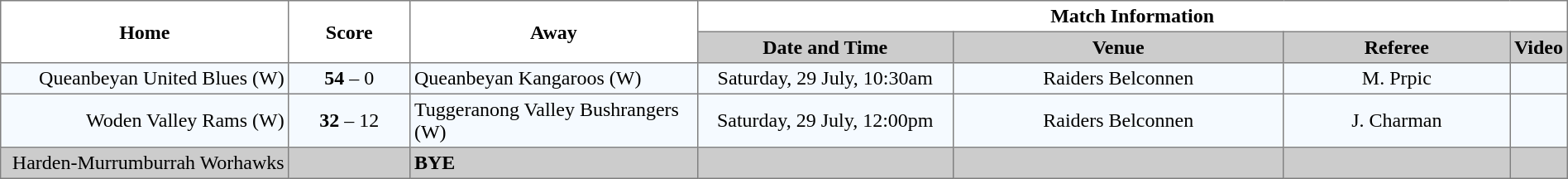<table border="1" cellpadding="3" cellspacing="0" width="100%" style="border-collapse:collapse;  text-align:center;">
<tr>
<th rowspan="2" width="19%">Home</th>
<th rowspan="2" width="8%">Score</th>
<th rowspan="2" width="19%">Away</th>
<th colspan="4">Match Information</th>
</tr>
<tr style="background:#CCCCCC">
<th width="17%">Date and Time</th>
<th width="22%">Venue</th>
<th width="50%">Referee</th>
<th>Video</th>
</tr>
<tr style="text-align:center; background:#f5faff;">
<td align="right">Queanbeyan United Blues (W) </td>
<td><strong>54</strong> – 0</td>
<td align="left"> Queanbeyan Kangaroos (W)</td>
<td>Saturday, 29 July, 10:30am</td>
<td>Raiders Belconnen</td>
<td>M. Prpic</td>
<td></td>
</tr>
<tr style="text-align:center; background:#f5faff;">
<td align="right">Woden Valley Rams (W) </td>
<td><strong>32</strong> – 12</td>
<td align="left"> Tuggeranong Valley Bushrangers (W)</td>
<td>Saturday, 29 July, 12:00pm</td>
<td>Raiders Belconnen</td>
<td>J. Charman</td>
<td></td>
</tr>
<tr style="text-align:center; background:#CCCCCC;">
<td align="right">Harden-Murrumburrah Worhawks </td>
<td></td>
<td align="left"><strong>BYE</strong></td>
<td></td>
<td></td>
<td></td>
<td></td>
</tr>
</table>
